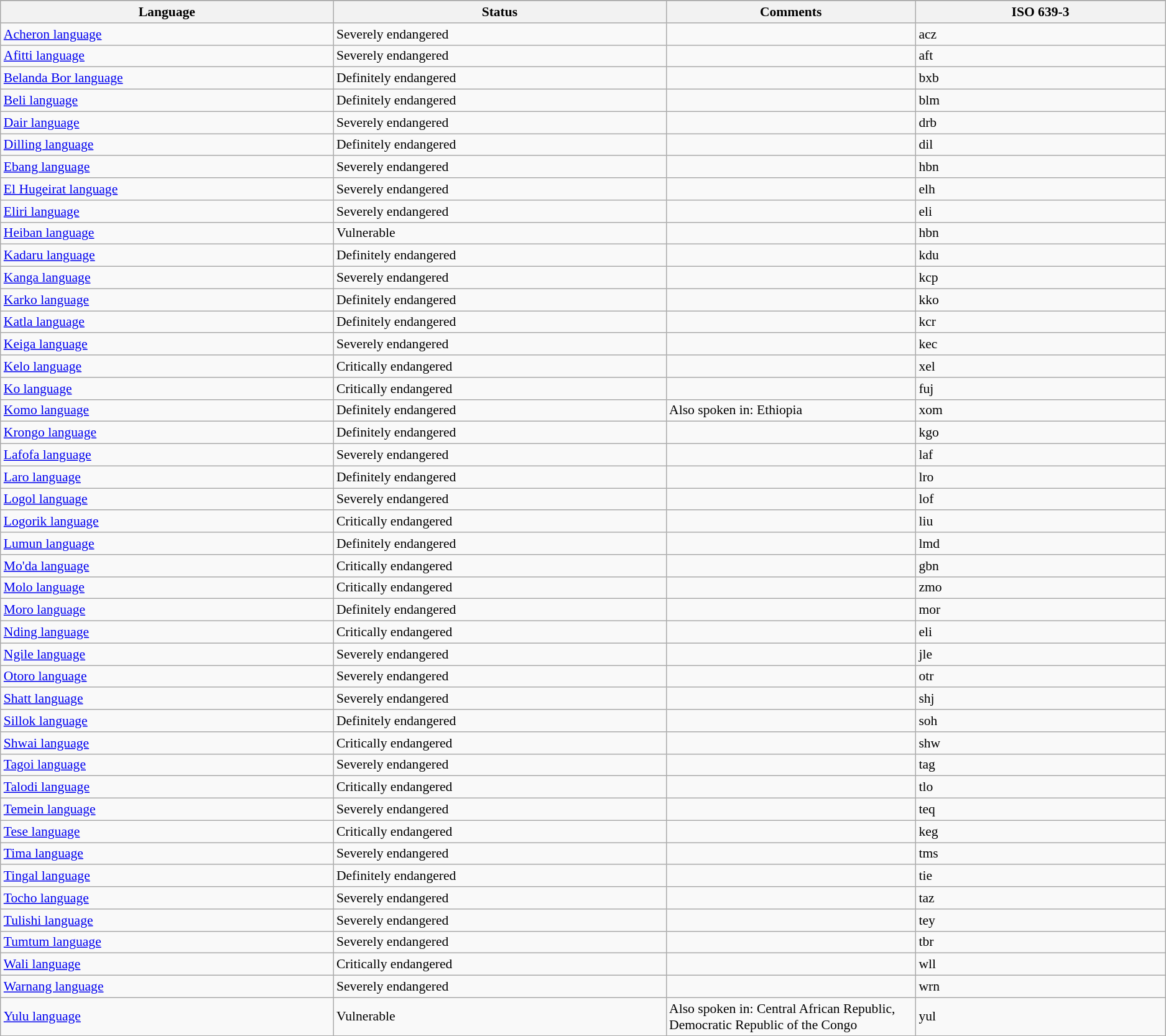<table class="wikitable" align="center" style="font-size:90%">
<tr>
</tr>
<tr>
<th width="20%">Language</th>
<th width="20%">Status</th>
<th width="15%">Comments</th>
<th width="15%">ISO 639-3</th>
</tr>
<tr>
<td><a href='#'>Acheron language</a></td>
<td>Severely endangered</td>
<td></td>
<td>acz</td>
</tr>
<tr>
<td><a href='#'>Afitti language</a></td>
<td>Severely endangered</td>
<td></td>
<td>aft</td>
</tr>
<tr>
<td><a href='#'>Belanda Bor language</a></td>
<td>Definitely endangered</td>
<td></td>
<td>bxb</td>
</tr>
<tr>
<td><a href='#'>Beli language</a></td>
<td>Definitely endangered</td>
<td></td>
<td>blm</td>
</tr>
<tr>
<td><a href='#'>Dair language</a></td>
<td>Severely endangered</td>
<td></td>
<td>drb</td>
</tr>
<tr>
<td><a href='#'>Dilling language</a></td>
<td>Definitely endangered</td>
<td></td>
<td>dil</td>
</tr>
<tr>
<td><a href='#'>Ebang language</a></td>
<td>Severely endangered</td>
<td></td>
<td>hbn</td>
</tr>
<tr>
<td><a href='#'>El Hugeirat language</a></td>
<td>Severely endangered</td>
<td></td>
<td>elh</td>
</tr>
<tr>
<td><a href='#'>Eliri language</a></td>
<td>Severely endangered</td>
<td></td>
<td>eli</td>
</tr>
<tr>
<td><a href='#'>Heiban language</a></td>
<td>Vulnerable</td>
<td></td>
<td>hbn</td>
</tr>
<tr>
<td><a href='#'>Kadaru language</a></td>
<td>Definitely endangered</td>
<td></td>
<td>kdu</td>
</tr>
<tr>
<td><a href='#'>Kanga language</a></td>
<td>Severely endangered</td>
<td></td>
<td>kcp</td>
</tr>
<tr>
<td><a href='#'>Karko language</a></td>
<td>Definitely endangered</td>
<td></td>
<td>kko</td>
</tr>
<tr>
<td><a href='#'>Katla language</a></td>
<td>Definitely endangered</td>
<td></td>
<td>kcr</td>
</tr>
<tr>
<td><a href='#'>Keiga language</a></td>
<td>Severely endangered</td>
<td></td>
<td>kec</td>
</tr>
<tr>
<td><a href='#'>Kelo language</a></td>
<td>Critically endangered</td>
<td></td>
<td>xel</td>
</tr>
<tr>
<td><a href='#'>Ko language</a></td>
<td>Critically endangered</td>
<td></td>
<td>fuj</td>
</tr>
<tr>
<td><a href='#'>Komo language</a></td>
<td>Definitely endangered</td>
<td>Also spoken in: Ethiopia</td>
<td>xom</td>
</tr>
<tr>
<td><a href='#'>Krongo language</a></td>
<td>Definitely endangered</td>
<td></td>
<td>kgo</td>
</tr>
<tr>
<td><a href='#'>Lafofa language</a></td>
<td>Severely endangered</td>
<td></td>
<td>laf</td>
</tr>
<tr>
<td><a href='#'>Laro language</a></td>
<td>Definitely endangered</td>
<td></td>
<td>lro</td>
</tr>
<tr>
<td><a href='#'>Logol language</a></td>
<td>Severely endangered</td>
<td></td>
<td>lof</td>
</tr>
<tr>
<td><a href='#'>Logorik language</a></td>
<td>Critically endangered</td>
<td></td>
<td>liu</td>
</tr>
<tr>
<td><a href='#'>Lumun language</a></td>
<td>Definitely endangered</td>
<td></td>
<td>lmd</td>
</tr>
<tr>
<td><a href='#'>Mo'da language</a></td>
<td>Critically endangered</td>
<td></td>
<td>gbn</td>
</tr>
<tr>
<td><a href='#'>Molo language</a></td>
<td>Critically endangered</td>
<td></td>
<td>zmo</td>
</tr>
<tr>
<td><a href='#'>Moro language</a></td>
<td>Definitely endangered</td>
<td></td>
<td>mor</td>
</tr>
<tr>
<td><a href='#'>Nding language</a></td>
<td>Critically endangered</td>
<td></td>
<td>eli</td>
</tr>
<tr>
<td><a href='#'>Ngile language</a></td>
<td>Severely endangered</td>
<td></td>
<td>jle</td>
</tr>
<tr>
<td><a href='#'>Otoro language</a></td>
<td>Severely endangered</td>
<td></td>
<td>otr</td>
</tr>
<tr>
<td><a href='#'>Shatt language</a></td>
<td>Severely endangered</td>
<td></td>
<td>shj</td>
</tr>
<tr>
<td><a href='#'>Sillok language</a></td>
<td>Definitely endangered</td>
<td></td>
<td>soh</td>
</tr>
<tr>
<td><a href='#'>Shwai language</a></td>
<td>Critically endangered</td>
<td></td>
<td>shw</td>
</tr>
<tr>
<td><a href='#'>Tagoi language</a></td>
<td>Severely endangered</td>
<td></td>
<td>tag</td>
</tr>
<tr>
<td><a href='#'>Talodi language</a></td>
<td>Critically endangered</td>
<td></td>
<td>tlo</td>
</tr>
<tr>
<td><a href='#'>Temein language</a></td>
<td>Severely endangered</td>
<td></td>
<td>teq</td>
</tr>
<tr>
<td><a href='#'>Tese language</a></td>
<td>Critically endangered</td>
<td></td>
<td>keg</td>
</tr>
<tr>
<td><a href='#'>Tima language</a></td>
<td>Severely endangered</td>
<td></td>
<td>tms</td>
</tr>
<tr>
<td><a href='#'>Tingal language</a></td>
<td>Definitely endangered</td>
<td></td>
<td>tie</td>
</tr>
<tr>
<td><a href='#'>Tocho language</a></td>
<td>Severely endangered</td>
<td></td>
<td>taz</td>
</tr>
<tr>
<td><a href='#'>Tulishi language</a></td>
<td>Severely endangered</td>
<td></td>
<td>tey</td>
</tr>
<tr>
<td><a href='#'>Tumtum language</a></td>
<td>Severely endangered</td>
<td></td>
<td>tbr</td>
</tr>
<tr>
<td><a href='#'>Wali language</a></td>
<td>Critically endangered</td>
<td></td>
<td>wll</td>
</tr>
<tr>
<td><a href='#'>Warnang language</a></td>
<td>Severely endangered</td>
<td></td>
<td>wrn</td>
</tr>
<tr>
<td><a href='#'>Yulu language</a></td>
<td>Vulnerable</td>
<td>Also spoken in: Central African Republic, Democratic Republic of the Congo</td>
<td>yul</td>
</tr>
<tr>
</tr>
</table>
